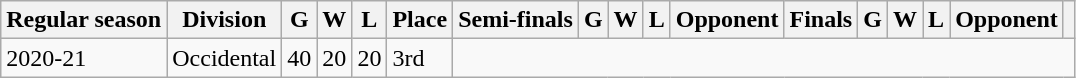<table class="wikitable">
<tr>
<th>Regular season</th>
<th>Division</th>
<th>G</th>
<th>W</th>
<th>L</th>
<th>Place</th>
<th>Semi-finals</th>
<th>G</th>
<th>W</th>
<th>L</th>
<th>Opponent</th>
<th>Finals</th>
<th>G</th>
<th>W</th>
<th>L</th>
<th>Opponent</th>
<th></th>
</tr>
<tr>
<td 2020-21 LVBP season>2020-21</td>
<td>Occidental</td>
<td>40</td>
<td>20</td>
<td>20</td>
<td>3rd </td>
</tr>
</table>
